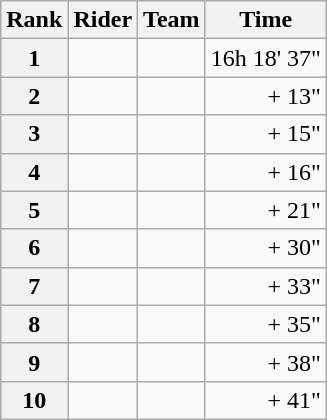<table class="wikitable" margin-bottom:0;">
<tr>
<th scope="col">Rank</th>
<th scope="col">Rider</th>
<th scope="col">Team</th>
<th scope="col">Time</th>
</tr>
<tr>
<th scope="row">1</th>
<td> </td>
<td></td>
<td align="right">16h 18' 37"</td>
</tr>
<tr>
<th scope="row">2</th>
<td></td>
<td></td>
<td align="right">+ 13"</td>
</tr>
<tr>
<th scope="row">3</th>
<td></td>
<td></td>
<td align="right">+ 15"</td>
</tr>
<tr>
<th scope="row">4</th>
<td></td>
<td></td>
<td align="right">+ 16"</td>
</tr>
<tr>
<th scope="row">5</th>
<td></td>
<td></td>
<td align="right">+ 21"</td>
</tr>
<tr>
<th scope="row">6</th>
<td></td>
<td></td>
<td align="right">+ 30"</td>
</tr>
<tr>
<th scope="row">7</th>
<td></td>
<td></td>
<td align="right">+ 33"</td>
</tr>
<tr>
<th scope="row">8</th>
<td></td>
<td></td>
<td align="right">+ 35"</td>
</tr>
<tr>
<th scope="row">9</th>
<td></td>
<td></td>
<td align="right">+ 38"</td>
</tr>
<tr>
<th scope="row">10</th>
<td></td>
<td></td>
<td align="right">+ 41"</td>
</tr>
</table>
